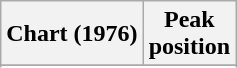<table class="wikitable sortable plainrowheaders" style="text-align:center">
<tr>
<th scope="col">Chart (1976)</th>
<th scope="col">Peak<br>position</th>
</tr>
<tr>
</tr>
<tr>
</tr>
<tr>
</tr>
</table>
